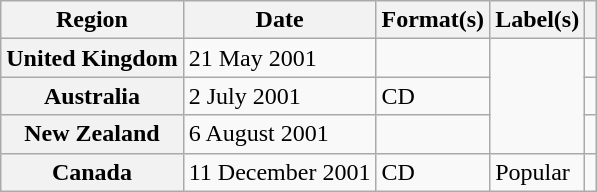<table class="wikitable plainrowheaders">
<tr>
<th scope="col">Region</th>
<th scope="col">Date</th>
<th scope="col">Format(s)</th>
<th scope="col">Label(s)</th>
<th scope="col"></th>
</tr>
<tr>
<th scope="row">United Kingdom</th>
<td>21 May 2001</td>
<td></td>
<td rowspan="3"></td>
<td></td>
</tr>
<tr>
<th scope="row">Australia</th>
<td>2 July 2001</td>
<td>CD</td>
<td></td>
</tr>
<tr>
<th scope="row">New Zealand</th>
<td>6 August 2001</td>
<td></td>
<td></td>
</tr>
<tr>
<th scope="row">Canada</th>
<td>11 December 2001</td>
<td>CD</td>
<td>Popular</td>
<td></td>
</tr>
</table>
